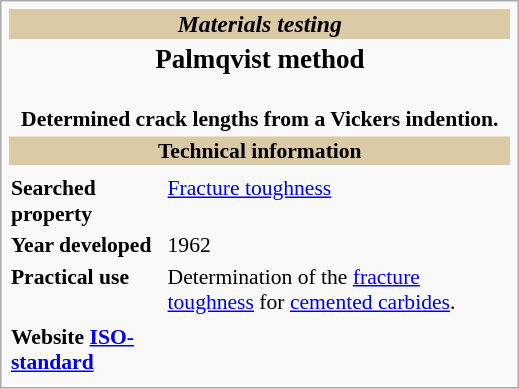<table class="infobox" style="font-size:90%;width:24em;">
<tr>
<th style="font-size:110%;text-align:center;;background:#DACAA5;" colspan="2"><em>Materials testing</em></th>
</tr>
<tr>
<th colspan="2" style="font-size:125%;text-align:center;">Palmqvist method</th>
</tr>
<tr>
<th colspan="2"> <br> <span>Determined crack lengths from a Vickers indention.</span></th>
</tr>
<tr>
<th style="background:#DACAA5;" colspan="2">Technical information</th>
</tr>
<tr>
<td></td>
</tr>
<tr>
<td><strong>Searched property</strong></td>
<td><a href='#'>Fracture toughness</a></td>
</tr>
<tr>
<td><strong>Year developed</strong></td>
<td>1962</td>
</tr>
<tr>
<td><strong>Practical use</strong></td>
<td>Determination of the <a href='#'>fracture toughness</a> for <a href='#'>cemented carbides</a>.</td>
</tr>
<tr>
</tr>
<tr>
<td><strong>Website <a href='#'>ISO-standard</a></strong></td>
<td></td>
</tr>
<tr>
</tr>
</table>
